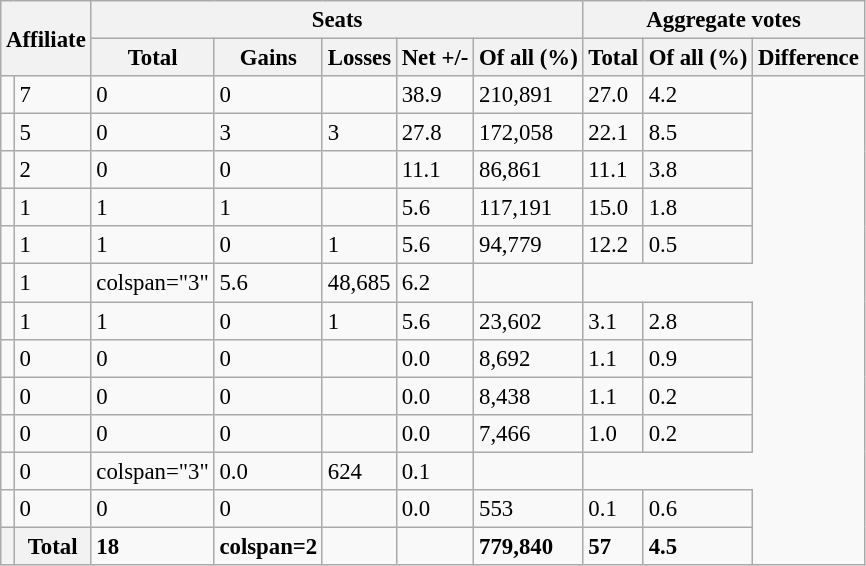<table class="wikitable sortable defaultright col2left" style="font-size:95%;">
<tr>
<th colspan="2" rowspan="2">Affiliate</th>
<th colspan="5">Seats</th>
<th colspan="3">Aggregate votes</th>
</tr>
<tr>
<th>Total</th>
<th>Gains</th>
<th>Losses</th>
<th>Net +/-</th>
<th>Of all (%)</th>
<th>Total</th>
<th>Of all (%)</th>
<th>Difference</th>
</tr>
<tr>
<td></td>
<td>7</td>
<td>0</td>
<td>0</td>
<td></td>
<td>38.9</td>
<td>210,891</td>
<td>27.0</td>
<td>4.2</td>
</tr>
<tr>
<td></td>
<td>5</td>
<td>0</td>
<td>3</td>
<td>3</td>
<td>27.8</td>
<td>172,058</td>
<td>22.1</td>
<td>8.5</td>
</tr>
<tr>
<td></td>
<td>2</td>
<td>0</td>
<td>0</td>
<td></td>
<td>11.1</td>
<td>86,861</td>
<td>11.1</td>
<td>3.8</td>
</tr>
<tr>
<td></td>
<td>1</td>
<td>1</td>
<td>1</td>
<td></td>
<td>5.6</td>
<td>117,191</td>
<td>15.0</td>
<td>1.8</td>
</tr>
<tr>
<td></td>
<td>1</td>
<td>1</td>
<td>0</td>
<td>1</td>
<td>5.6</td>
<td>94,779</td>
<td>12.2</td>
<td>0.5</td>
</tr>
<tr>
<td></td>
<td>1</td>
<td>colspan="3"   </td>
<td>5.6</td>
<td>48,685</td>
<td>6.2</td>
<td></td>
</tr>
<tr>
<td></td>
<td>1</td>
<td>1</td>
<td>0</td>
<td>1</td>
<td>5.6</td>
<td>23,602</td>
<td>3.1</td>
<td>2.8</td>
</tr>
<tr>
<td></td>
<td>0</td>
<td>0</td>
<td>0</td>
<td></td>
<td>0.0</td>
<td>8,692</td>
<td>1.1</td>
<td>0.9</td>
</tr>
<tr>
<td></td>
<td>0</td>
<td>0</td>
<td>0</td>
<td></td>
<td>0.0</td>
<td>8,438</td>
<td>1.1</td>
<td>0.2</td>
</tr>
<tr>
<td></td>
<td>0</td>
<td>0</td>
<td>0</td>
<td></td>
<td>0.0</td>
<td>7,466</td>
<td>1.0</td>
<td>0.2</td>
</tr>
<tr>
<td></td>
<td>0</td>
<td>colspan="3"   </td>
<td>0.0</td>
<td>624</td>
<td>0.1</td>
<td></td>
</tr>
<tr>
<td></td>
<td>0</td>
<td>0</td>
<td>0</td>
<td></td>
<td>0.0</td>
<td>553</td>
<td>0.1</td>
<td>0.6</td>
</tr>
<tr style="font-weight:bold;" class=sortbottom>
<td style="background-color:#f2f2f2;"></td>
<th scope="row" style="background-color:#f2f2f2;">Total</th>
<td>18</td>
<td>colspan=2   </td>
<td></td>
<td></td>
<td>779,840</td>
<td>57</td>
<td>4.5</td>
</tr>
</table>
